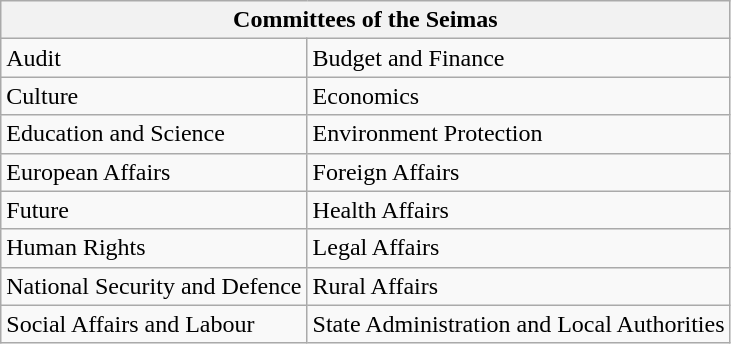<table class=wikitable style=text-align:left>
<tr>
<th colspan=2 align=center>Committees of the Seimas</th>
</tr>
<tr>
<td>Audit</td>
<td>Budget and Finance</td>
</tr>
<tr>
<td>Culture</td>
<td>Economics</td>
</tr>
<tr>
<td>Education and Science</td>
<td>Environment Protection</td>
</tr>
<tr>
<td>European Affairs</td>
<td>Foreign Affairs</td>
</tr>
<tr>
<td>Future</td>
<td>Health Affairs</td>
</tr>
<tr>
<td>Human Rights</td>
<td>Legal Affairs</td>
</tr>
<tr>
<td>National Security and Defence</td>
<td>Rural Affairs</td>
</tr>
<tr>
<td>Social Affairs and Labour</td>
<td>State Administration and Local Authorities</td>
</tr>
</table>
